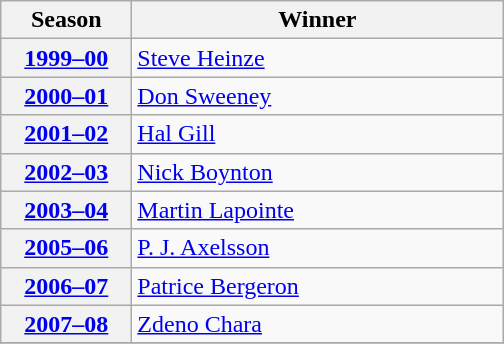<table class="wikitable">
<tr>
<th scope="col" style="width:5em">Season</th>
<th scope="col" style="width:15em">Winner</th>
</tr>
<tr>
<th scope="row"><a href='#'>1999–00</a></th>
<td><a href='#'>Steve Heinze</a></td>
</tr>
<tr>
<th scope="row"><a href='#'>2000–01</a></th>
<td><a href='#'>Don Sweeney</a></td>
</tr>
<tr>
<th scope="row"><a href='#'>2001–02</a></th>
<td><a href='#'>Hal Gill</a></td>
</tr>
<tr>
<th scope="row"><a href='#'>2002–03</a></th>
<td><a href='#'>Nick Boynton</a></td>
</tr>
<tr>
<th scope="row"><a href='#'>2003–04</a></th>
<td><a href='#'>Martin Lapointe</a></td>
</tr>
<tr>
<th scope="row"><a href='#'>2005–06</a></th>
<td><a href='#'>P. J. Axelsson</a></td>
</tr>
<tr>
<th scope="row"><a href='#'>2006–07</a></th>
<td><a href='#'>Patrice Bergeron</a></td>
</tr>
<tr>
<th scope="row"><a href='#'>2007–08</a></th>
<td><a href='#'>Zdeno Chara</a></td>
</tr>
<tr>
</tr>
</table>
